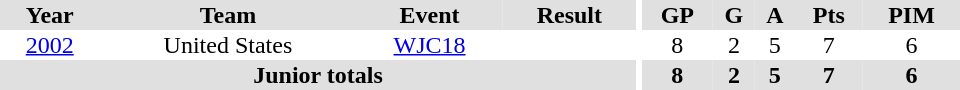<table border="0" cellpadding="1" cellspacing="0" ID="Table3" style="text-align:center; width:40em">
<tr ALIGN="center" bgcolor="#e0e0e0">
<th>Year</th>
<th>Team</th>
<th>Event</th>
<th>Result</th>
<th rowspan="99" bgcolor="#ffffff"></th>
<th>GP</th>
<th>G</th>
<th>A</th>
<th>Pts</th>
<th>PIM</th>
</tr>
<tr>
<td><a href='#'>2002</a></td>
<td>United States</td>
<td><a href='#'>WJC18</a></td>
<td></td>
<td>8</td>
<td>2</td>
<td>5</td>
<td>7</td>
<td>6</td>
</tr>
<tr ALIGN="center" bgcolor="#e0e0e0">
<th colspan=4>Junior totals</th>
<th>8</th>
<th>2</th>
<th>5</th>
<th>7</th>
<th>6</th>
</tr>
<tr>
</tr>
</table>
